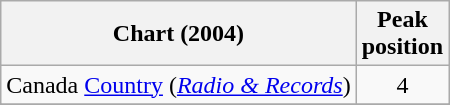<table class="wikitable sortable">
<tr>
<th align="left">Chart (2004)</th>
<th align="center">Peak<br>position</th>
</tr>
<tr>
<td align="left">Canada <a href='#'>Country</a> (<em><a href='#'>Radio & Records</a></em>)</td>
<td align="center">4</td>
</tr>
<tr>
</tr>
<tr>
</tr>
</table>
